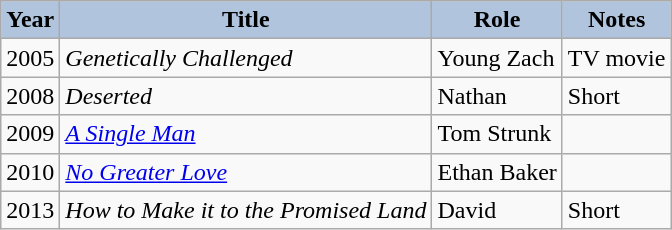<table class="wikitable sortable">
<tr>
<th style="background:#B0C4DE;text-align:center;">Year</th>
<th style="background:#B0C4DE;text-align:center;">Title</th>
<th style="background:#B0C4DE;text-align:center;">Role</th>
<th class="unsortable" style="background:#B0C4DE;text-align:center;">Notes</th>
</tr>
<tr>
<td>2005</td>
<td><em>Genetically Challenged</em></td>
<td>Young Zach</td>
<td>TV movie</td>
</tr>
<tr>
<td>2008</td>
<td><em>Deserted</em></td>
<td>Nathan</td>
<td>Short</td>
</tr>
<tr>
<td>2009</td>
<td><em><a href='#'>A Single Man</a></em></td>
<td>Tom Strunk</td>
<td></td>
</tr>
<tr>
<td>2010</td>
<td><em><a href='#'>No Greater Love</a></em></td>
<td>Ethan Baker</td>
<td></td>
</tr>
<tr>
<td>2013</td>
<td><em>How to Make it to the Promised Land</em></td>
<td>David</td>
<td>Short</td>
</tr>
</table>
